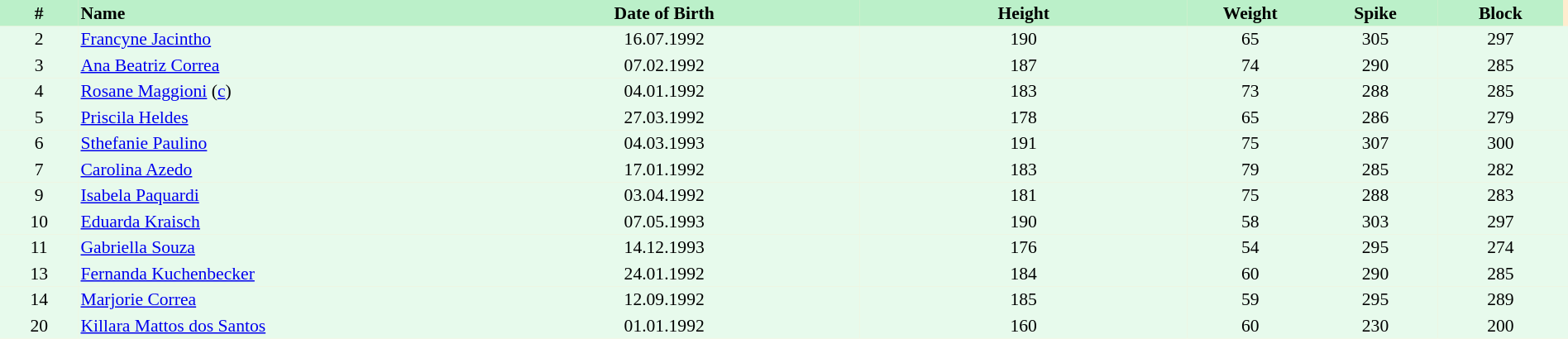<table border=0 cellpadding=2 cellspacing=0  |- bgcolor=#FFECCE style="text-align:center; font-size:90%;" width=100%>
<tr bgcolor=#BBF0C9>
<th width=5%>#</th>
<th width=25% align=left>Name</th>
<th width=25%>Date of Birth</th>
<th width=21%>Height</th>
<th width=8%>Weight</th>
<th width=8%>Spike</th>
<th width=8%>Block</th>
</tr>
<tr bgcolor=#E7FAEC>
<td>2</td>
<td align=left><a href='#'>Francyne Jacintho</a></td>
<td>16.07.1992</td>
<td>190</td>
<td>65</td>
<td>305</td>
<td>297</td>
<td></td>
</tr>
<tr bgcolor=#E7FAEC>
<td>3</td>
<td align=left><a href='#'>Ana Beatriz Correa</a></td>
<td>07.02.1992</td>
<td>187</td>
<td>74</td>
<td>290</td>
<td>285</td>
<td></td>
</tr>
<tr bgcolor=#E7FAEC>
<td>4</td>
<td align=left><a href='#'>Rosane Maggioni</a> (<a href='#'>c</a>)</td>
<td>04.01.1992</td>
<td>183</td>
<td>73</td>
<td>288</td>
<td>285</td>
<td></td>
</tr>
<tr bgcolor=#E7FAEC>
<td>5</td>
<td align=left><a href='#'>Priscila Heldes</a></td>
<td>27.03.1992</td>
<td>178</td>
<td>65</td>
<td>286</td>
<td>279</td>
<td></td>
</tr>
<tr bgcolor=#E7FAEC>
<td>6</td>
<td align=left><a href='#'>Sthefanie Paulino</a></td>
<td>04.03.1993</td>
<td>191</td>
<td>75</td>
<td>307</td>
<td>300</td>
<td></td>
</tr>
<tr bgcolor=#E7FAEC>
<td>7</td>
<td align=left><a href='#'>Carolina Azedo</a></td>
<td>17.01.1992</td>
<td>183</td>
<td>79</td>
<td>285</td>
<td>282</td>
<td></td>
</tr>
<tr bgcolor=#E7FAEC>
<td>9</td>
<td align=left><a href='#'>Isabela Paquardi</a></td>
<td>03.04.1992</td>
<td>181</td>
<td>75</td>
<td>288</td>
<td>283</td>
<td></td>
</tr>
<tr bgcolor=#E7FAEC>
<td>10</td>
<td align=left><a href='#'>Eduarda Kraisch</a></td>
<td>07.05.1993</td>
<td>190</td>
<td>58</td>
<td>303</td>
<td>297</td>
<td></td>
</tr>
<tr bgcolor=#E7FAEC>
<td>11</td>
<td align=left><a href='#'>Gabriella Souza</a></td>
<td>14.12.1993</td>
<td>176</td>
<td>54</td>
<td>295</td>
<td>274</td>
<td></td>
</tr>
<tr bgcolor=#E7FAEC>
<td>13</td>
<td align=left><a href='#'>Fernanda Kuchenbecker</a></td>
<td>24.01.1992</td>
<td>184</td>
<td>60</td>
<td>290</td>
<td>285</td>
<td></td>
</tr>
<tr bgcolor=#E7FAEC>
<td>14</td>
<td align=left><a href='#'>Marjorie Correa</a></td>
<td>12.09.1992</td>
<td>185</td>
<td>59</td>
<td>295</td>
<td>289</td>
<td></td>
</tr>
<tr bgcolor=#E7FAEC>
<td>20</td>
<td align=left><a href='#'>Killara Mattos dos Santos</a></td>
<td>01.01.1992</td>
<td>160</td>
<td>60</td>
<td>230</td>
<td>200</td>
<td></td>
</tr>
</table>
